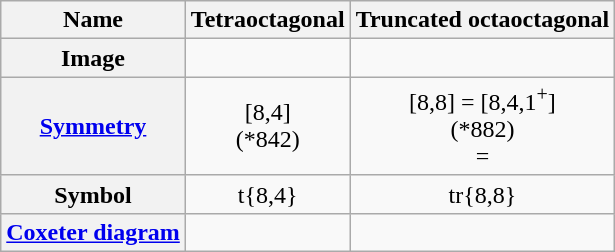<table class=wikitable>
<tr align=center>
<th>Name</th>
<th>Tetraoctagonal</th>
<th>Truncated octaoctagonal</th>
</tr>
<tr align=center>
<th>Image</th>
<td></td>
<td></td>
</tr>
<tr align=center>
<th><a href='#'>Symmetry</a></th>
<td>[8,4]<br>(*842)<br></td>
<td>[8,8] = [8,4,1<sup>+</sup>]<br>(*882)<br> = </td>
</tr>
<tr align=center>
<th>Symbol</th>
<td>t{8,4}</td>
<td>tr{8,8}</td>
</tr>
<tr align=center>
<th><a href='#'>Coxeter diagram</a></th>
<td></td>
<td></td>
</tr>
</table>
